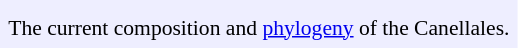<table style="text-align:left; padding:2.5px; background:#eef">
<tr>
<td></td>
</tr>
<tr style="font-size:90%;">
<td>The current composition and <a href='#'>phylogeny</a> of the Canellales.</td>
</tr>
</table>
